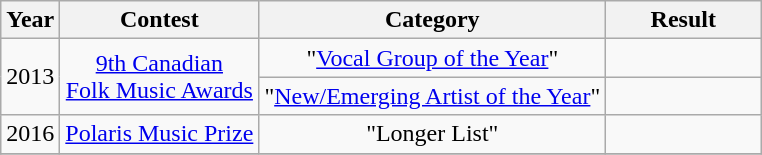<table class="wikitable plainrowheaders" style="text-align:center;">
<tr>
<th>Year</th>
<th scope="col" rowspan="1">Contest</th>
<th scope="col" rowspan="1">Category</th>
<th scope="col" rowspan="1" style="width:6em;">Result</th>
</tr>
<tr>
<td rowspan="2">2013</td>
<td rowspan="2"><a href='#'>9th Canadian<br>Folk Music Awards</a></td>
<td>"<a href='#'>Vocal Group of the Year</a>"</td>
<td></td>
</tr>
<tr>
<td>"<a href='#'>New/Emerging Artist of the Year</a>"</td>
<td></td>
</tr>
<tr>
<td>2016</td>
<td><a href='#'>Polaris Music Prize</a></td>
<td>"Longer List"</td>
<td></td>
</tr>
<tr>
</tr>
</table>
